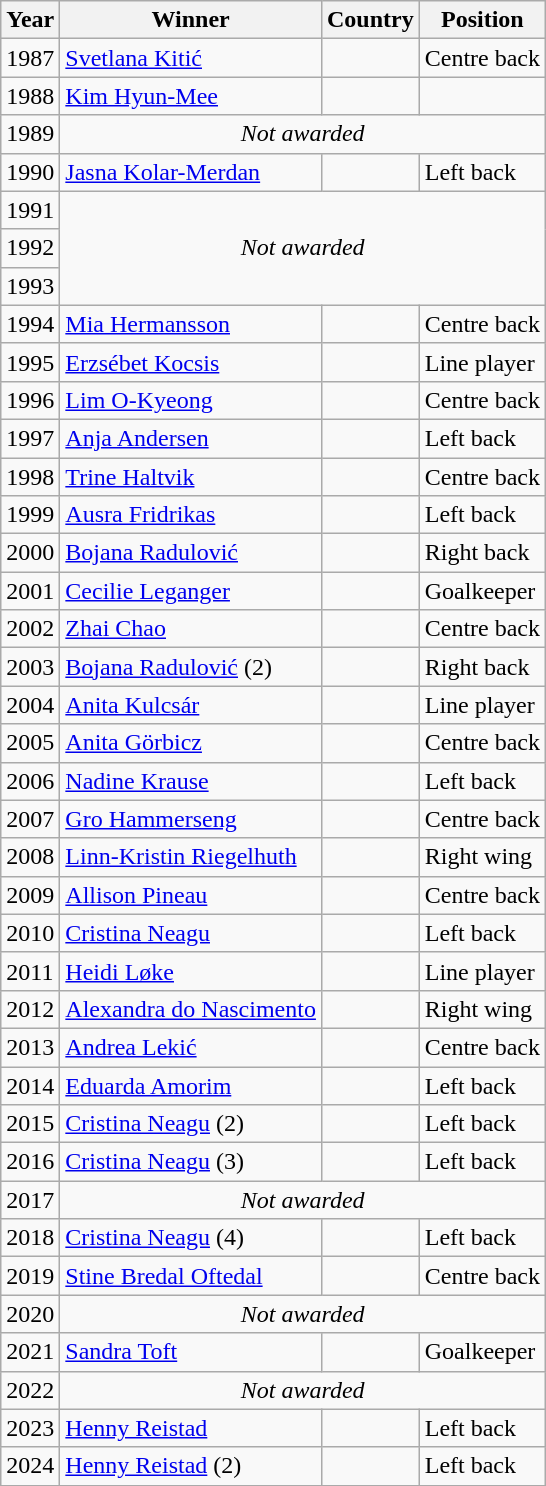<table class="wikitable sortable">
<tr>
<th>Year</th>
<th>Winner</th>
<th>Country</th>
<th>Position<br></th>
</tr>
<tr>
<td>1987</td>
<td><a href='#'>Svetlana Kitić</a></td>
<td></td>
<td>Centre back</td>
</tr>
<tr>
<td>1988</td>
<td><a href='#'>Kim Hyun-Mee</a></td>
<td></td>
<td></td>
</tr>
<tr>
<td>1989</td>
<td align=center colspan="4"><em>Not awarded</em></td>
</tr>
<tr>
<td>1990</td>
<td><a href='#'>Jasna Kolar-Merdan</a></td>
<td></td>
<td>Left back</td>
</tr>
<tr>
<td>1991</td>
<td align=center colspan="3" rowspan=3><em>Not awarded</em></td>
</tr>
<tr>
<td>1992</td>
</tr>
<tr>
<td>1993</td>
</tr>
<tr>
<td>1994</td>
<td><a href='#'>Mia Hermansson</a></td>
<td></td>
<td>Centre back</td>
</tr>
<tr>
<td>1995</td>
<td><a href='#'>Erzsébet Kocsis</a></td>
<td></td>
<td>Line player</td>
</tr>
<tr>
<td>1996</td>
<td><a href='#'>Lim O-Kyeong</a></td>
<td></td>
<td>Centre back</td>
</tr>
<tr>
<td>1997</td>
<td><a href='#'>Anja Andersen</a></td>
<td></td>
<td>Left back</td>
</tr>
<tr>
<td>1998</td>
<td><a href='#'>Trine Haltvik</a></td>
<td></td>
<td>Centre back</td>
</tr>
<tr>
<td>1999</td>
<td><a href='#'>Ausra Fridrikas</a></td>
<td></td>
<td>Left back</td>
</tr>
<tr>
<td>2000</td>
<td><a href='#'>Bojana Radulović</a></td>
<td></td>
<td>Right back</td>
</tr>
<tr>
<td>2001</td>
<td><a href='#'>Cecilie Leganger</a></td>
<td></td>
<td>Goalkeeper</td>
</tr>
<tr>
<td>2002</td>
<td><a href='#'>Zhai Chao</a></td>
<td></td>
<td>Centre back</td>
</tr>
<tr>
<td>2003</td>
<td><a href='#'>Bojana Radulović</a> (2)</td>
<td></td>
<td>Right back</td>
</tr>
<tr>
<td>2004</td>
<td><a href='#'>Anita Kulcsár</a></td>
<td></td>
<td>Line player</td>
</tr>
<tr>
<td>2005</td>
<td><a href='#'>Anita Görbicz</a></td>
<td></td>
<td>Centre back</td>
</tr>
<tr>
<td>2006</td>
<td><a href='#'>Nadine Krause</a></td>
<td></td>
<td>Left back</td>
</tr>
<tr>
<td>2007</td>
<td><a href='#'>Gro Hammerseng</a></td>
<td></td>
<td>Centre back</td>
</tr>
<tr>
<td>2008</td>
<td><a href='#'>Linn-Kristin Riegelhuth</a></td>
<td></td>
<td>Right wing</td>
</tr>
<tr>
<td>2009</td>
<td><a href='#'>Allison Pineau</a></td>
<td></td>
<td>Centre back</td>
</tr>
<tr>
<td>2010</td>
<td><a href='#'>Cristina Neagu</a></td>
<td></td>
<td>Left back</td>
</tr>
<tr>
<td>2011</td>
<td><a href='#'>Heidi Løke</a></td>
<td></td>
<td>Line player</td>
</tr>
<tr>
<td>2012</td>
<td><a href='#'>Alexandra do Nascimento</a></td>
<td></td>
<td>Right wing</td>
</tr>
<tr>
<td>2013</td>
<td><a href='#'>Andrea Lekić</a></td>
<td></td>
<td>Centre back</td>
</tr>
<tr>
<td>2014</td>
<td><a href='#'>Eduarda Amorim</a></td>
<td></td>
<td>Left back</td>
</tr>
<tr>
<td>2015</td>
<td><a href='#'>Cristina Neagu</a> (2)</td>
<td></td>
<td>Left back</td>
</tr>
<tr>
<td>2016</td>
<td><a href='#'>Cristina Neagu</a> (3)</td>
<td></td>
<td>Left back</td>
</tr>
<tr>
<td>2017</td>
<td align=center colspan="4"><em>Not awarded</em></td>
</tr>
<tr>
<td>2018</td>
<td><a href='#'>Cristina Neagu</a> (4)</td>
<td></td>
<td>Left back</td>
</tr>
<tr>
<td>2019</td>
<td><a href='#'>Stine Bredal Oftedal</a></td>
<td></td>
<td>Centre back</td>
</tr>
<tr>
<td>2020</td>
<td align=center colspan="4"><em>Not awarded</em></td>
</tr>
<tr>
<td>2021</td>
<td><a href='#'>Sandra Toft</a></td>
<td></td>
<td>Goalkeeper</td>
</tr>
<tr>
<td>2022</td>
<td align=center colspan="4"><em>Not awarded</em></td>
</tr>
<tr>
<td>2023</td>
<td><a href='#'>Henny Reistad</a></td>
<td></td>
<td>Left back</td>
</tr>
<tr>
<td>2024</td>
<td><a href='#'>Henny Reistad</a> (2)</td>
<td></td>
<td>Left back</td>
</tr>
<tr>
</tr>
</table>
